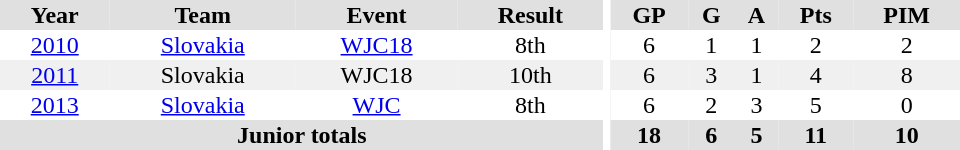<table border="0" cellpadding="1" cellspacing="0" ID="Table3" style="text-align:center; width:40em">
<tr ALIGN="center" bgcolor="#e0e0e0">
<th>Year</th>
<th>Team</th>
<th>Event</th>
<th>Result</th>
<th rowspan="99" bgcolor="#ffffff"></th>
<th>GP</th>
<th>G</th>
<th>A</th>
<th>Pts</th>
<th>PIM</th>
</tr>
<tr>
<td><a href='#'>2010</a></td>
<td><a href='#'>Slovakia</a></td>
<td><a href='#'>WJC18</a></td>
<td>8th</td>
<td>6</td>
<td>1</td>
<td>1</td>
<td>2</td>
<td>2</td>
</tr>
<tr bgcolor="#f0f0f0">
<td><a href='#'>2011</a></td>
<td>Slovakia</td>
<td>WJC18</td>
<td>10th</td>
<td>6</td>
<td>3</td>
<td>1</td>
<td>4</td>
<td>8</td>
</tr>
<tr>
<td><a href='#'>2013</a></td>
<td><a href='#'>Slovakia</a></td>
<td><a href='#'>WJC</a></td>
<td>8th</td>
<td>6</td>
<td>2</td>
<td>3</td>
<td>5</td>
<td>0</td>
</tr>
<tr bgcolor="#e0e0e0">
<th colspan="4">Junior totals</th>
<th>18</th>
<th>6</th>
<th>5</th>
<th>11</th>
<th>10</th>
</tr>
</table>
